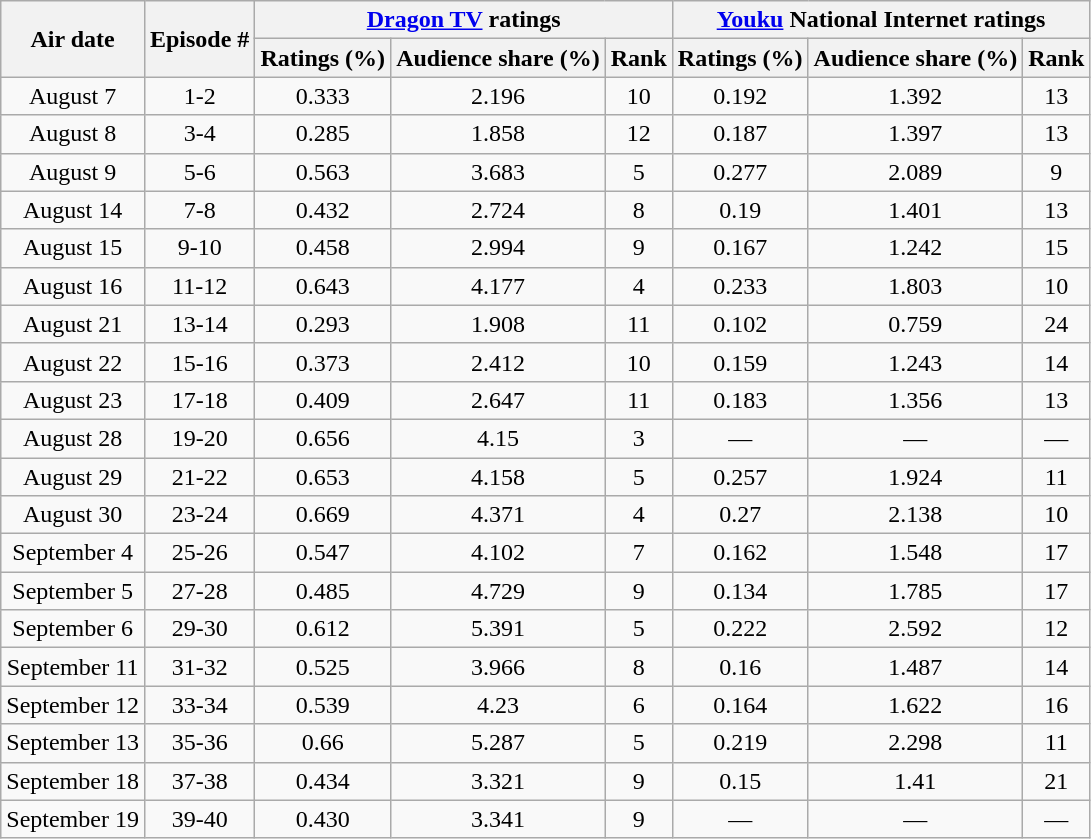<table class="wikitable sortable mw-collapsible jquery-tablesorter" style="text-align:center">
<tr>
<th rowspan="2">Air date</th>
<th rowspan="2">Episode #</th>
<th colspan="3"><a href='#'>Dragon TV</a> ratings</th>
<th colspan="3"><a href='#'>Youku</a> National Internet ratings</th>
</tr>
<tr>
<th>Ratings (%)</th>
<th>Audience share (%)</th>
<th>Rank</th>
<th>Ratings (%)</th>
<th>Audience share (%)</th>
<th>Rank</th>
</tr>
<tr>
<td>August 7</td>
<td>1-2</td>
<td>0.333</td>
<td>2.196</td>
<td>10</td>
<td>0.192</td>
<td>1.392</td>
<td>13</td>
</tr>
<tr>
<td>August 8</td>
<td>3-4</td>
<td>0.285</td>
<td>1.858</td>
<td>12</td>
<td>0.187</td>
<td>1.397</td>
<td>13</td>
</tr>
<tr>
<td>August 9</td>
<td>5-6</td>
<td>0.563</td>
<td>3.683</td>
<td>5</td>
<td>0.277</td>
<td>2.089</td>
<td>9</td>
</tr>
<tr>
<td>August 14</td>
<td>7-8</td>
<td>0.432</td>
<td>2.724</td>
<td>8</td>
<td>0.19</td>
<td>1.401</td>
<td>13</td>
</tr>
<tr>
<td>August 15</td>
<td>9-10</td>
<td>0.458</td>
<td>2.994</td>
<td>9</td>
<td>0.167</td>
<td>1.242</td>
<td>15</td>
</tr>
<tr>
<td>August 16</td>
<td>11-12</td>
<td>0.643</td>
<td>4.177</td>
<td>4</td>
<td>0.233</td>
<td>1.803</td>
<td>10</td>
</tr>
<tr>
<td>August 21</td>
<td>13-14</td>
<td>0.293</td>
<td>1.908</td>
<td>11</td>
<td>0.102</td>
<td>0.759</td>
<td>24</td>
</tr>
<tr>
<td>August 22</td>
<td>15-16</td>
<td>0.373</td>
<td>2.412</td>
<td>10</td>
<td>0.159</td>
<td>1.243</td>
<td>14</td>
</tr>
<tr>
<td>August 23</td>
<td>17-18</td>
<td>0.409</td>
<td>2.647</td>
<td>11</td>
<td>0.183</td>
<td>1.356</td>
<td>13</td>
</tr>
<tr>
<td>August 28</td>
<td>19-20</td>
<td>0.656</td>
<td>4.15</td>
<td>3</td>
<td>—</td>
<td rowspan="1">—</td>
<td rowspan="1">—</td>
</tr>
<tr>
<td>August 29</td>
<td>21-22</td>
<td>0.653</td>
<td>4.158</td>
<td>5</td>
<td>0.257</td>
<td>1.924</td>
<td>11</td>
</tr>
<tr>
<td>August 30</td>
<td>23-24</td>
<td>0.669</td>
<td>4.371</td>
<td>4</td>
<td>0.27</td>
<td>2.138</td>
<td>10</td>
</tr>
<tr>
<td>September 4</td>
<td>25-26</td>
<td>0.547</td>
<td>4.102</td>
<td>7</td>
<td>0.162</td>
<td>1.548</td>
<td>17</td>
</tr>
<tr>
<td>September 5</td>
<td>27-28</td>
<td>0.485</td>
<td>4.729</td>
<td>9</td>
<td>0.134</td>
<td>1.785</td>
<td>17</td>
</tr>
<tr>
<td>September 6</td>
<td>29-30</td>
<td>0.612</td>
<td>5.391</td>
<td>5</td>
<td>0.222</td>
<td>2.592</td>
<td>12</td>
</tr>
<tr>
<td>September 11</td>
<td>31-32</td>
<td>0.525</td>
<td>3.966</td>
<td>8</td>
<td>0.16</td>
<td>1.487</td>
<td>14</td>
</tr>
<tr>
<td>September 12</td>
<td>33-34</td>
<td>0.539</td>
<td>4.23</td>
<td>6</td>
<td>0.164</td>
<td>1.622</td>
<td>16</td>
</tr>
<tr>
<td>September 13</td>
<td>35-36</td>
<td>0.66</td>
<td>5.287</td>
<td>5</td>
<td>0.219</td>
<td>2.298</td>
<td>11</td>
</tr>
<tr>
<td>September 18</td>
<td>37-38</td>
<td>0.434</td>
<td>3.321</td>
<td>9</td>
<td>0.15</td>
<td>1.41</td>
<td>21</td>
</tr>
<tr>
<td>September 19</td>
<td>39-40</td>
<td>0.430</td>
<td>3.341</td>
<td>9</td>
<td>—</td>
<td rowspan="1">—</td>
<td rowspan="1">—</td>
</tr>
</table>
